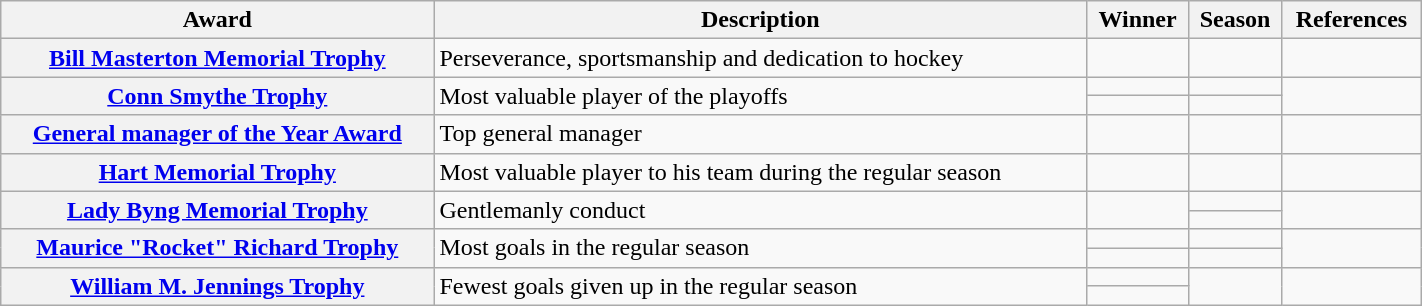<table class="wikitable sortable" width="75%">
<tr>
<th scope="col">Award</th>
<th scope="col" class="unsortable">Description</th>
<th scope="col">Winner</th>
<th scope="col">Season</th>
<th scope="col" class="unsortable">References</th>
</tr>
<tr>
<th scope="row"><a href='#'>Bill Masterton Memorial Trophy</a></th>
<td>Perseverance, sportsmanship and dedication to hockey</td>
<td></td>
<td></td>
<td></td>
</tr>
<tr>
<th scope="row" rowspan="2"><a href='#'>Conn Smythe Trophy</a></th>
<td rowspan="2">Most valuable player of the playoffs</td>
<td></td>
<td></td>
<td rowspan="2"></td>
</tr>
<tr>
<td></td>
<td></td>
</tr>
<tr>
<th scope="row"><a href='#'>General manager of the Year Award</a></th>
<td>Top general manager</td>
<td></td>
<td></td>
<td></td>
</tr>
<tr>
<th scope="row"><a href='#'>Hart Memorial Trophy</a></th>
<td>Most valuable player to his team during the regular season</td>
<td></td>
<td></td>
<td></td>
</tr>
<tr>
<th scope="row" rowspan="2"><a href='#'>Lady Byng Memorial Trophy</a></th>
<td rowspan="2">Gentlemanly conduct</td>
<td rowspan="2"></td>
<td></td>
<td rowspan="2"></td>
</tr>
<tr>
<td></td>
</tr>
<tr>
<th scope="row" rowspan="2"><a href='#'>Maurice "Rocket" Richard Trophy</a></th>
<td rowspan="2">Most goals in the regular season</td>
<td></td>
<td></td>
<td rowspan="2"></td>
</tr>
<tr>
<td></td>
<td></td>
</tr>
<tr>
<th scope="row" rowspan="2"><a href='#'>William M. Jennings Trophy</a></th>
<td rowspan="2">Fewest goals given up in the regular season</td>
<td></td>
<td rowspan="2"></td>
<td rowspan="2"></td>
</tr>
<tr>
<td></td>
</tr>
</table>
